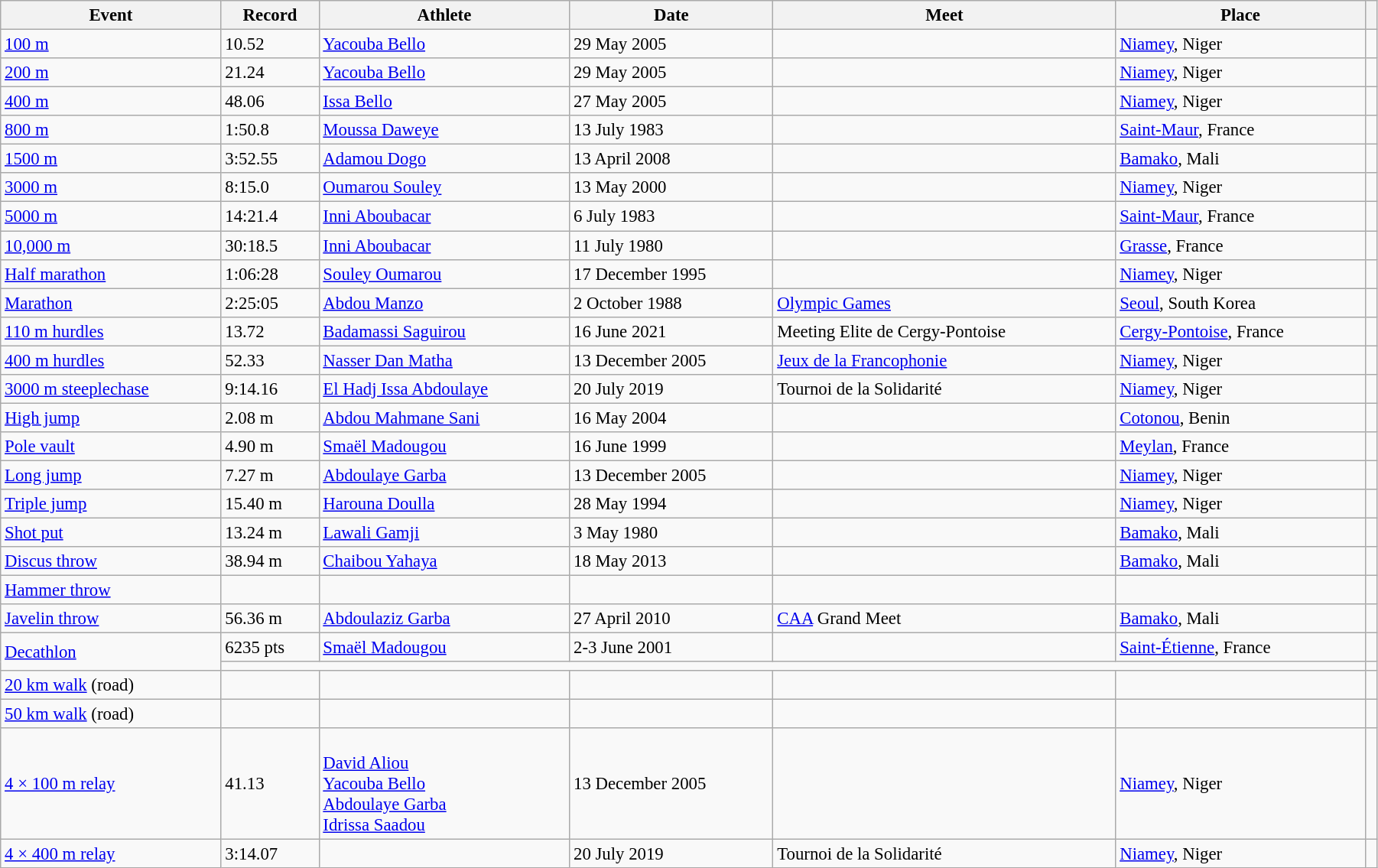<table class="wikitable" style="font-size:95%; width: 95%;">
<tr>
<th>Event</th>
<th>Record</th>
<th>Athlete</th>
<th>Date</th>
<th>Meet</th>
<th>Place</th>
<th></th>
</tr>
<tr>
<td><a href='#'>100 m</a></td>
<td>10.52</td>
<td><a href='#'>Yacouba Bello</a></td>
<td>29 May 2005</td>
<td></td>
<td><a href='#'>Niamey</a>, Niger</td>
<td></td>
</tr>
<tr>
<td><a href='#'>200 m</a></td>
<td>21.24</td>
<td><a href='#'>Yacouba Bello</a></td>
<td>29 May 2005</td>
<td></td>
<td><a href='#'>Niamey</a>, Niger</td>
<td></td>
</tr>
<tr>
<td><a href='#'>400 m</a></td>
<td>48.06</td>
<td><a href='#'>Issa Bello</a></td>
<td>27 May 2005</td>
<td></td>
<td><a href='#'>Niamey</a>, Niger</td>
<td></td>
</tr>
<tr>
<td><a href='#'>800 m</a></td>
<td>1:50.8</td>
<td><a href='#'>Moussa Daweye</a></td>
<td>13 July 1983</td>
<td></td>
<td><a href='#'>Saint-Maur</a>, France</td>
<td></td>
</tr>
<tr>
<td><a href='#'>1500 m</a></td>
<td>3:52.55</td>
<td><a href='#'>Adamou Dogo</a></td>
<td>13 April 2008</td>
<td></td>
<td><a href='#'>Bamako</a>, Mali</td>
<td></td>
</tr>
<tr>
<td><a href='#'>3000 m</a></td>
<td>8:15.0</td>
<td><a href='#'>Oumarou Souley</a></td>
<td>13 May 2000</td>
<td></td>
<td><a href='#'>Niamey</a>, Niger</td>
<td></td>
</tr>
<tr>
<td><a href='#'>5000 m</a></td>
<td>14:21.4</td>
<td><a href='#'>Inni Aboubacar</a></td>
<td>6 July 1983</td>
<td></td>
<td><a href='#'>Saint-Maur</a>, France</td>
<td></td>
</tr>
<tr>
<td><a href='#'>10,000 m</a></td>
<td>30:18.5</td>
<td><a href='#'>Inni Aboubacar</a></td>
<td>11 July 1980</td>
<td></td>
<td><a href='#'>Grasse</a>, France</td>
<td></td>
</tr>
<tr>
<td><a href='#'>Half marathon</a></td>
<td>1:06:28</td>
<td><a href='#'>Souley Oumarou</a></td>
<td>17 December 1995</td>
<td></td>
<td><a href='#'>Niamey</a>, Niger</td>
<td></td>
</tr>
<tr>
<td><a href='#'>Marathon</a></td>
<td>2:25:05</td>
<td><a href='#'>Abdou Manzo</a></td>
<td>2 October 1988</td>
<td><a href='#'>Olympic Games</a></td>
<td><a href='#'>Seoul</a>, South Korea</td>
<td></td>
</tr>
<tr>
<td><a href='#'>110 m hurdles</a></td>
<td>13.72 </td>
<td><a href='#'>Badamassi Saguirou</a></td>
<td>16 June 2021</td>
<td>Meeting Elite de Cergy-Pontoise</td>
<td><a href='#'>Cergy-Pontoise</a>, France</td>
<td></td>
</tr>
<tr>
<td><a href='#'>400 m hurdles</a></td>
<td>52.33</td>
<td><a href='#'>Nasser Dan Matha</a></td>
<td>13 December 2005</td>
<td><a href='#'>Jeux de la Francophonie</a></td>
<td><a href='#'>Niamey</a>, Niger</td>
<td></td>
</tr>
<tr>
<td><a href='#'>3000 m steeplechase</a></td>
<td>9:14.16</td>
<td><a href='#'>El Hadj Issa Abdoulaye</a></td>
<td>20 July 2019</td>
<td>Tournoi de la Solidarité</td>
<td><a href='#'>Niamey</a>, Niger</td>
<td></td>
</tr>
<tr>
<td><a href='#'>High jump</a></td>
<td>2.08 m</td>
<td><a href='#'>Abdou Mahmane Sani</a></td>
<td>16 May 2004</td>
<td></td>
<td><a href='#'>Cotonou</a>, Benin</td>
<td></td>
</tr>
<tr>
<td><a href='#'>Pole vault</a></td>
<td>4.90 m</td>
<td><a href='#'>Smaël Madougou</a></td>
<td>16 June 1999</td>
<td></td>
<td><a href='#'>Meylan</a>, France</td>
<td></td>
</tr>
<tr>
<td><a href='#'>Long jump</a></td>
<td>7.27 m</td>
<td><a href='#'>Abdoulaye Garba</a></td>
<td>13 December 2005</td>
<td></td>
<td><a href='#'>Niamey</a>, Niger</td>
<td></td>
</tr>
<tr>
<td><a href='#'>Triple jump</a></td>
<td>15.40 m</td>
<td><a href='#'>Harouna Doulla</a></td>
<td>28 May 1994</td>
<td></td>
<td><a href='#'>Niamey</a>, Niger</td>
<td></td>
</tr>
<tr>
<td><a href='#'>Shot put</a></td>
<td>13.24 m</td>
<td><a href='#'>Lawali Gamji</a></td>
<td>3 May 1980</td>
<td></td>
<td><a href='#'>Bamako</a>, Mali</td>
<td></td>
</tr>
<tr>
<td><a href='#'>Discus throw</a></td>
<td>38.94 m</td>
<td><a href='#'>Chaibou Yahaya</a></td>
<td>18 May 2013</td>
<td></td>
<td><a href='#'>Bamako</a>, Mali</td>
<td></td>
</tr>
<tr>
<td><a href='#'>Hammer throw</a></td>
<td></td>
<td></td>
<td></td>
<td></td>
<td></td>
<td></td>
</tr>
<tr>
<td><a href='#'>Javelin throw</a></td>
<td>56.36 m</td>
<td><a href='#'>Abdoulaziz Garba</a></td>
<td>27 April 2010</td>
<td><a href='#'>CAA</a> Grand Meet</td>
<td><a href='#'>Bamako</a>, Mali</td>
<td></td>
</tr>
<tr>
<td rowspan=2><a href='#'>Decathlon</a></td>
<td>6235 pts</td>
<td><a href='#'>Smaël Madougou</a></td>
<td>2-3 June 2001</td>
<td></td>
<td><a href='#'>Saint-Étienne</a>, France</td>
<td></td>
</tr>
<tr>
<td colspan=5></td>
<td></td>
</tr>
<tr>
<td><a href='#'>20 km walk</a> (road)</td>
<td></td>
<td></td>
<td></td>
<td></td>
<td></td>
<td></td>
</tr>
<tr>
<td><a href='#'>50 km walk</a> (road)</td>
<td></td>
<td></td>
<td></td>
<td></td>
<td></td>
<td></td>
</tr>
<tr>
<td><a href='#'>4 × 100 m relay</a></td>
<td>41.13</td>
<td><br><a href='#'>David Aliou</a><br><a href='#'>Yacouba Bello</a><br><a href='#'>Abdoulaye Garba</a><br><a href='#'>Idrissa Saadou</a></td>
<td>13 December 2005</td>
<td></td>
<td><a href='#'>Niamey</a>, Niger</td>
<td></td>
</tr>
<tr>
<td><a href='#'>4 × 400 m relay</a></td>
<td>3:14.07</td>
<td></td>
<td>20 July 2019</td>
<td>Tournoi de la Solidarité</td>
<td><a href='#'>Niamey</a>, Niger</td>
<td></td>
</tr>
</table>
